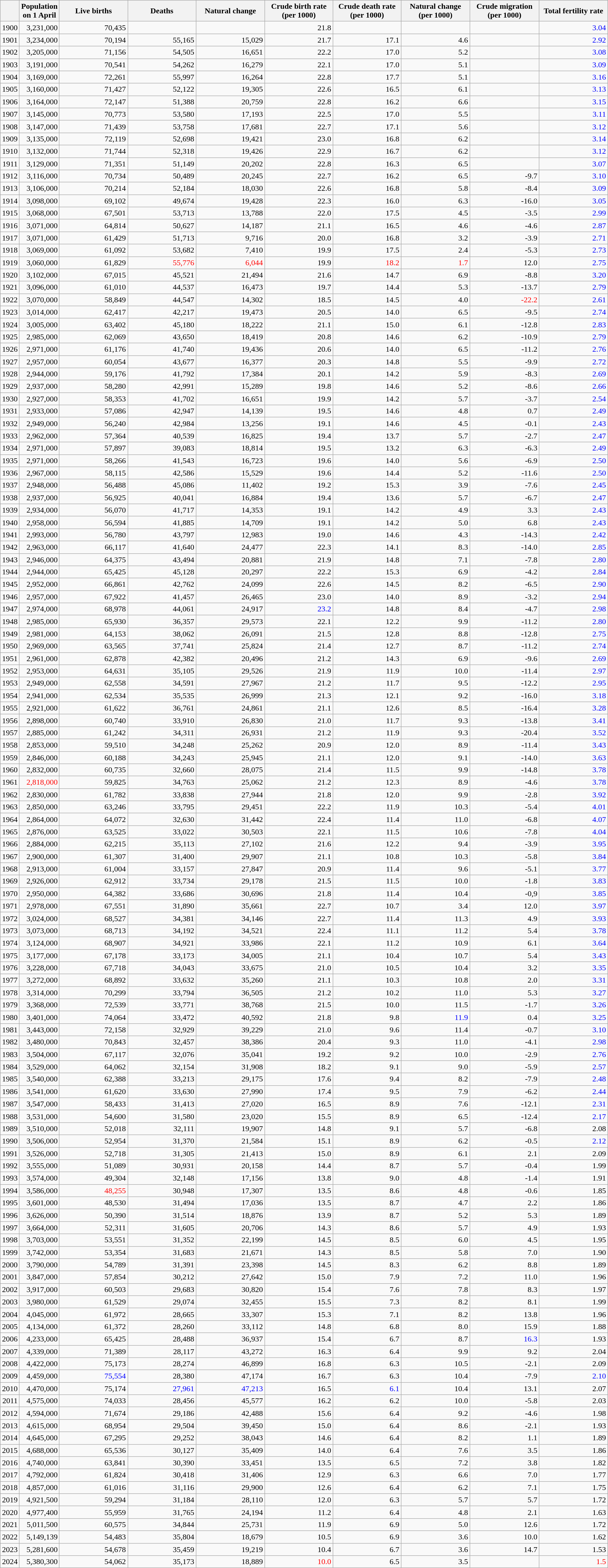<table class="wikitable sortable" style="text-align: right;">
<tr>
<th></th>
<th>Population on 1 April</th>
<th style="width: 12%;">Live births</th>
<th style="width: 12%;">Deaths</th>
<th style="width: 12%;">Natural change</th>
<th style="width: 12%;">Crude birth rate (per 1000)</th>
<th style="width: 12%;">Crude death rate (per 1000)</th>
<th style="width: 12%;">Natural change (per 1000)</th>
<th style="width: 12%;">Crude migration (per 1000)</th>
<th style="width: 12%;">Total fertility rate</th>
</tr>
<tr>
<td>1900</td>
<td align="right">3,231,000</td>
<td align="right">70,435</td>
<td align="right"></td>
<td align="right"></td>
<td align="right">21.8</td>
<td align="right"></td>
<td align="right"></td>
<td></td>
<td style="text-align:right; color:blue;">3.04</td>
</tr>
<tr>
<td>1901</td>
<td align="right">3,234,000</td>
<td align="right">70,194</td>
<td align="right">55,165</td>
<td align="right">15,029</td>
<td align="right">21.7</td>
<td align="right">17.1</td>
<td>4.6</td>
<td align="right"></td>
<td style="text-align:right; color:blue;">2.92</td>
</tr>
<tr>
<td>1902</td>
<td align="right">3,205,000</td>
<td align="right">71,156</td>
<td align="right">54,505</td>
<td align="right">16,651</td>
<td align="right">22.2</td>
<td align="right">17.0</td>
<td>5.2</td>
<td align="right"></td>
<td style="text-align:right; color:blue;">3.08</td>
</tr>
<tr>
<td>1903</td>
<td align="right">3,191,000</td>
<td align="right">70,541</td>
<td align="right">54,262</td>
<td align="right">16,279</td>
<td align="right">22.1</td>
<td align="right">17.0</td>
<td>5.1</td>
<td align="right"></td>
<td style="text-align:right; color:blue;">3.09</td>
</tr>
<tr>
<td>1904</td>
<td align="right">3,169,000</td>
<td align="right">72,261</td>
<td align="right">55,997</td>
<td align="right">16,264</td>
<td align="right">22.8</td>
<td align="right">17.7</td>
<td>5.1</td>
<td align="right"></td>
<td style="text-align:right; color:blue;">3.16</td>
</tr>
<tr>
<td>1905</td>
<td align="right">3,160,000</td>
<td align="right">71,427</td>
<td align="right">52,122</td>
<td align="right">19,305</td>
<td align="right">22.6</td>
<td align="right">16.5</td>
<td>6.1</td>
<td align="right"></td>
<td style="text-align:right; color:blue;">3.13</td>
</tr>
<tr>
<td>1906</td>
<td align="right">3,164,000</td>
<td align="right">72,147</td>
<td align="right">51,388</td>
<td align="right">20,759</td>
<td align="right">22.8</td>
<td align="right">16.2</td>
<td>6.6</td>
<td align="right"></td>
<td style="text-align:right; color:blue;">3.15</td>
</tr>
<tr>
<td>1907</td>
<td align="right">3,145,000</td>
<td align="right">70,773</td>
<td align="right">53,580</td>
<td align="right">17,193</td>
<td align="right">22.5</td>
<td align="right">17.0</td>
<td>5.5</td>
<td align="right"></td>
<td style="text-align:right; color:blue;">3.11</td>
</tr>
<tr>
<td>1908</td>
<td align="right">3,147,000</td>
<td align="right">71,439</td>
<td align="right">53,758</td>
<td align="right">17,681</td>
<td align="right">22.7</td>
<td align="right">17.1</td>
<td>5.6</td>
<td align="right"></td>
<td style="text-align:right; color:blue;">3.12</td>
</tr>
<tr>
<td>1909</td>
<td align="right">3,135,000</td>
<td align="right">72,119</td>
<td align="right">52,698</td>
<td align="right">19,421</td>
<td align="right">23.0</td>
<td align="right">16.8</td>
<td>6.2</td>
<td align="right"></td>
<td style="text-align:right; color:blue;">3.14</td>
</tr>
<tr>
<td>1910</td>
<td align="right">3,132,000</td>
<td align="right">71,744</td>
<td align="right">52,318</td>
<td align="right">19,426</td>
<td align="right">22.9</td>
<td align="right">16.7</td>
<td>6.2</td>
<td . align="right"></td>
<td style="text-align:right; color:blue;">3.12</td>
</tr>
<tr>
<td>1911</td>
<td align="right">3,129,000</td>
<td align="right">71,351</td>
<td align="right">51,149</td>
<td align="right">20,202</td>
<td align="right">22.8</td>
<td>16.3</td>
<td align="right">6.5</td>
<td align="right"></td>
<td style="text-align:right; color:blue;">3.07</td>
</tr>
<tr>
<td>1912</td>
<td align="right">3,116,000</td>
<td align="right">70,734</td>
<td align="right">50,489</td>
<td align="right">20,245</td>
<td align="right">22.7</td>
<td align="right">16.2</td>
<td align="right">6.5</td>
<td>-9.7</td>
<td style="text-align:right; color:blue;">3.10</td>
</tr>
<tr>
<td>1913</td>
<td align="right">3,106,000</td>
<td align="right">70,214</td>
<td align="right">52,184</td>
<td align="right">18,030</td>
<td align="right">22.6</td>
<td align="right">16.8</td>
<td align="right">5.8</td>
<td>-8.4</td>
<td style="text-align:right; color:blue;">3.09</td>
</tr>
<tr>
<td>1914</td>
<td align="right">3,098,000</td>
<td align="right">69,102</td>
<td align="right">49,674</td>
<td align="right">19,428</td>
<td align="right">22.3</td>
<td align="right">16.0</td>
<td align="right">6.3</td>
<td>-16.0</td>
<td style="text-align:right; color:blue;">3.05</td>
</tr>
<tr>
<td>1915</td>
<td align="right">3,068,000</td>
<td align="right">67,501</td>
<td align="right">53,713</td>
<td align="right">13,788</td>
<td align="right">22.0</td>
<td align="right">17.5</td>
<td align="right">4.5</td>
<td>-3.5</td>
<td style="text-align:right; color:blue;">2.99</td>
</tr>
<tr>
<td>1916</td>
<td align="right">3,071,000</td>
<td align="right">64,814</td>
<td align="right">50,627</td>
<td align="right">14,187</td>
<td align="right">21.1</td>
<td align="right">16.5</td>
<td align="right">4.6</td>
<td>-4.6</td>
<td style="text-align:right; color:blue;">2.87</td>
</tr>
<tr>
<td>1917</td>
<td align="right">3,071,000</td>
<td align="right">61,429</td>
<td align="right">51,713</td>
<td align="right">9,716</td>
<td align="right">20.0</td>
<td align="right">16.8</td>
<td align="right">3.2</td>
<td>-3.9</td>
<td style="text-align:right; color:blue;">2.71</td>
</tr>
<tr>
<td>1918</td>
<td align="right">3,069,000</td>
<td align="right">61,092</td>
<td align="right">53,682</td>
<td align="right">7,410</td>
<td align="right">19.9</td>
<td align="right">17.5</td>
<td align="right">2.4</td>
<td>-5.3</td>
<td style="text-align:right; color:blue;">2.73</td>
</tr>
<tr>
<td>1919</td>
<td align="right">3,060,000</td>
<td align="right">61,829</td>
<td style="color: red" align="right">55,776</td>
<td style="color: red" align="right">6,044</td>
<td align="right">19.9</td>
<td style="color: red" align="right">18.2</td>
<td style="color: red" align="right">1.7</td>
<td>12.0</td>
<td style="text-align:right; color:blue;">2.75</td>
</tr>
<tr>
<td>1920</td>
<td align="right">3,102,000</td>
<td align="right">67,015</td>
<td align="right">45,521</td>
<td align="right">21,494</td>
<td align="right">21.6</td>
<td align="right">14.7</td>
<td align="right">6.9</td>
<td>-8.8</td>
<td style="text-align:right; color:blue;">3.20</td>
</tr>
<tr>
<td>1921</td>
<td align="right">3,096,000</td>
<td align="right">61,010</td>
<td align="right">44,537</td>
<td align="right">16,473</td>
<td align="right">19.7</td>
<td align="right">14.4</td>
<td align="right">5.3</td>
<td>-13.7</td>
<td style="text-align:right; color:blue;">2.79</td>
</tr>
<tr>
<td>1922</td>
<td align="right">3,070,000</td>
<td align="right">58,849</td>
<td align="right">44,547</td>
<td align="right">14,302</td>
<td align="right">18.5</td>
<td align="right">14.5</td>
<td align="right">4.0</td>
<td style=" color:red;">-22.2</td>
<td style="text-align:right; color:blue;">2.61</td>
</tr>
<tr>
<td>1923</td>
<td align="right">3,014,000</td>
<td align="right">62,417</td>
<td align="right">42,217</td>
<td align="right">19,473</td>
<td align="right">20.5</td>
<td align="right">14.0</td>
<td align="right">6.5</td>
<td>-9.5</td>
<td style="text-align:right; color:blue;">2.74</td>
</tr>
<tr>
<td>1924</td>
<td align="right">3,005,000</td>
<td align="right">63,402</td>
<td align="right">45,180</td>
<td align="right">18,222</td>
<td align="right">21.1</td>
<td align="right">15.0</td>
<td align="right">6.1</td>
<td>-12.8</td>
<td style="text-align:right; color:blue;">2.83</td>
</tr>
<tr>
<td>1925</td>
<td align="right">2,985,000</td>
<td align="right">62,069</td>
<td align="right">43,650</td>
<td align="right">18,419</td>
<td align="right">20.8</td>
<td align="right">14.6</td>
<td align="right">6.2</td>
<td>-10.9</td>
<td style="text-align:right; color:blue;">2.79</td>
</tr>
<tr>
<td>1926</td>
<td align="right">2,971,000</td>
<td align="right">61,176</td>
<td align="right">41,740</td>
<td align="right">19,436</td>
<td align="right">20.6</td>
<td align="right">14.0</td>
<td align="right">6.5</td>
<td>-11.2</td>
<td style="text-align:right; color:blue;">2.76</td>
</tr>
<tr>
<td>1927</td>
<td align="right">2,957,000</td>
<td align="right">60,054</td>
<td align="right">43,677</td>
<td align="right">16,377</td>
<td align="right">20.3</td>
<td align="right">14.8</td>
<td align="right">5.5</td>
<td>-9.9</td>
<td style="text-align:right; color:blue;">2.72</td>
</tr>
<tr>
<td>1928</td>
<td align="right">2,944,000</td>
<td align="right">59,176</td>
<td align="right">41,792</td>
<td align="right">17,384</td>
<td align="right">20.1</td>
<td align="right">14.2</td>
<td align="right">5.9</td>
<td>-8.3</td>
<td style="text-align:right; color:blue;">2.69</td>
</tr>
<tr>
<td>1929</td>
<td align="right">2,937,000</td>
<td align="right">58,280</td>
<td align="right">42,991</td>
<td align="right">15,289</td>
<td align="right">19.8</td>
<td align="right">14.6</td>
<td align="right">5.2</td>
<td>-8.6</td>
<td style="text-align:right; color:blue;">2.66</td>
</tr>
<tr>
<td>1930</td>
<td align="right">2,927,000</td>
<td align="right">58,353</td>
<td align="right">41,702</td>
<td align="right">16,651</td>
<td align="right">19.9</td>
<td align="right">14.2</td>
<td align="right">5.7</td>
<td>-3.7</td>
<td style="text-align:right; color:blue;">2.54</td>
</tr>
<tr>
<td>1931</td>
<td align="right">2,933,000</td>
<td align="right">57,086</td>
<td align="right">42,947</td>
<td align="right">14,139</td>
<td align="right">19.5</td>
<td align="right">14.6</td>
<td align="right">4.8</td>
<td>0.7</td>
<td style="text-align:right; color:blue;">2.49</td>
</tr>
<tr>
<td>1932</td>
<td align="right">2,949,000</td>
<td align="right">56,240</td>
<td align="right">42,984</td>
<td align="right">13,256</td>
<td align="right">19.1</td>
<td align="right">14.6</td>
<td align="right">4.5</td>
<td>-0.1</td>
<td style="text-align:right; color:blue;">2.43</td>
</tr>
<tr>
<td>1933</td>
<td align="right">2,962,000</td>
<td align="right">57,364</td>
<td align="right">40,539</td>
<td align="right">16,825</td>
<td align="right">19.4</td>
<td align="right">13.7</td>
<td align="right">5.7</td>
<td>-2.7</td>
<td style="text-align:right; color:blue;">2.47</td>
</tr>
<tr>
<td>1934</td>
<td align="right">2,971,000</td>
<td align="right">57,897</td>
<td align="right">39,083</td>
<td align="right">18,814</td>
<td align="right">19.5</td>
<td align="right">13.2</td>
<td align="right">6.3</td>
<td>-6.3</td>
<td style="text-align:right; color:blue;">2.49</td>
</tr>
<tr>
<td>1935</td>
<td align="right">2,971,000</td>
<td align="right">58,266</td>
<td align="right">41,543</td>
<td align="right">16,723</td>
<td align="right">19.6</td>
<td align="right">14.0</td>
<td align="right">5.6</td>
<td>-6.9</td>
<td style="text-align:right; color:blue;">2.50</td>
</tr>
<tr>
<td>1936</td>
<td align="right">2,967,000</td>
<td align="right">58,115</td>
<td align="right">42,586</td>
<td align="right">15,529</td>
<td align="right">19.6</td>
<td align="right">14.4</td>
<td align="right">5.2</td>
<td>-11.6</td>
<td style="text-align:right; color:blue;">2.50</td>
</tr>
<tr>
<td>1937</td>
<td align="right">2,948,000</td>
<td align="right">56,488</td>
<td align="right">45,086</td>
<td align="right">11,402</td>
<td align="right">19.2</td>
<td align="right">15.3</td>
<td align="right">3.9</td>
<td>-7.6</td>
<td style="text-align:right; color:blue;">2.45</td>
</tr>
<tr>
<td>1938</td>
<td align="right">2,937,000</td>
<td align="right">56,925</td>
<td align="right">40,041</td>
<td align="right">16,884</td>
<td align="right">19.4</td>
<td align="right">13.6</td>
<td align="right">5.7</td>
<td>-6.7</td>
<td style="text-align:right; color:blue;">2.47</td>
</tr>
<tr>
<td>1939</td>
<td align="right">2,934,000</td>
<td align="right">56,070</td>
<td align="right">41,717</td>
<td align="right">14,353</td>
<td align="right">19.1</td>
<td align="right">14.2</td>
<td align="right">4.9</td>
<td>3.3</td>
<td style="text-align:right; color:blue;">2.43</td>
</tr>
<tr>
<td>1940</td>
<td align="right">2,958,000</td>
<td align="right">56,594</td>
<td align="right">41,885</td>
<td align="right">14,709</td>
<td align="right">19.1</td>
<td align="right">14.2</td>
<td align="right">5.0</td>
<td>6.8</td>
<td style="text-align:right; color:blue;">2.43</td>
</tr>
<tr>
<td>1941</td>
<td align="right">2,993,000</td>
<td align="right">56,780</td>
<td align="right">43,797</td>
<td align="right">12,983</td>
<td align="right">19.0</td>
<td align="right">14.6</td>
<td align="right">4.3</td>
<td>-14.3</td>
<td style="text-align:right; color:blue;">2.42</td>
</tr>
<tr>
<td>1942</td>
<td align="right">2,963,000</td>
<td align="right">66,117</td>
<td align="right">41,640</td>
<td align="right">24,477</td>
<td align="right">22.3</td>
<td align="right">14.1</td>
<td align="right">8.3</td>
<td>-14.0</td>
<td style="text-align:right; color:blue;">2.85</td>
</tr>
<tr>
<td>1943</td>
<td align="right">2,946,000</td>
<td align="right">64,375</td>
<td align="right">43,494</td>
<td align="right">20,881</td>
<td align="right">21.9</td>
<td align="right">14.8</td>
<td align="right">7.1</td>
<td>-7.8</td>
<td style="text-align:right; color:blue;">2.80</td>
</tr>
<tr>
<td>1944</td>
<td align="right">2,944,000</td>
<td align="right">65,425</td>
<td align="right">45,128</td>
<td align="right">20,297</td>
<td align="right">22.2</td>
<td align="right">15.3</td>
<td align="right">6.9</td>
<td>-4.2</td>
<td style="text-align:right; color:blue;">2.84</td>
</tr>
<tr>
<td>1945</td>
<td align="right">2,952,000</td>
<td align="right">66,861</td>
<td align="right">42,762</td>
<td align="right">24,099</td>
<td align="right">22.6</td>
<td align="right">14.5</td>
<td align="right">8.2</td>
<td>-6.5</td>
<td style="text-align:right; color:blue;">2.90</td>
</tr>
<tr>
<td>1946</td>
<td align="right">2,957,000</td>
<td align="right">67,922</td>
<td align="right">41,457</td>
<td align="right">26,465</td>
<td align="right">23.0</td>
<td align="right">14.0</td>
<td align="right">8.9</td>
<td>-3.2</td>
<td style="text-align:right; color:blue;">2.94</td>
</tr>
<tr>
<td>1947</td>
<td align="right">2,974,000</td>
<td align="right">68,978</td>
<td align="right">44,061</td>
<td align="right">24,917</td>
<td style="color: blue" align="right">23.2</td>
<td align="right">14.8</td>
<td align="right">8.4</td>
<td>-4.7</td>
<td style="text-align:right; color:blue;">2.98</td>
</tr>
<tr>
<td>1948</td>
<td align="right">2,985,000</td>
<td align="right">65,930</td>
<td align="right">36,357</td>
<td align="right">29,573</td>
<td align="right">22.1</td>
<td align="right">12.2</td>
<td align="right">9.9</td>
<td>-11.2</td>
<td style="text-align:right; color:blue;">2.80</td>
</tr>
<tr>
<td>1949</td>
<td align="right">2,981,000</td>
<td align="right">64,153</td>
<td align="right">38,062</td>
<td align="right">26,091</td>
<td align="right">21.5</td>
<td align="right">12.8</td>
<td align="right">8.8</td>
<td>-12.8</td>
<td style="text-align:right; color:blue;">2.75</td>
</tr>
<tr>
<td>1950</td>
<td align="right">2,969,000</td>
<td align="right">63,565</td>
<td align="right">37,741</td>
<td align="right">25,824</td>
<td align="right">21.4</td>
<td align="right">12.7</td>
<td align="right">8.7</td>
<td>-11.2</td>
<td style="text-align:right; color:blue;">2.74</td>
</tr>
<tr>
<td>1951</td>
<td align="right">2,961,000</td>
<td align="right">62,878</td>
<td align="right">42,382</td>
<td align="right">20,496</td>
<td align="right">21.2</td>
<td align="right">14.3</td>
<td align="right">6.9</td>
<td>-9.6</td>
<td style="text-align:right; color:blue;">2.69</td>
</tr>
<tr>
<td>1952</td>
<td align="right">2,953,000</td>
<td align="right">64,631</td>
<td align="right">35,105</td>
<td align="right">29,526</td>
<td align="right">21.9</td>
<td align="right">11.9</td>
<td align="right">10.0</td>
<td>-11.4</td>
<td style="text-align:right; color:blue;">2.97</td>
</tr>
<tr>
<td>1953</td>
<td align="right">2,949,000</td>
<td align="right">62,558</td>
<td align="right">34,591</td>
<td align="right">27,967</td>
<td align="right">21.2</td>
<td align="right">11.7</td>
<td align="right">9.5</td>
<td>-12.2</td>
<td style="text-align:right; color:blue;">2.95</td>
</tr>
<tr>
<td>1954</td>
<td align="right">2,941,000</td>
<td align="right">62,534</td>
<td align="right">35,535</td>
<td align="right">26,999</td>
<td align="right">21.3</td>
<td align="right">12.1</td>
<td align="right">9.2</td>
<td>-16.0</td>
<td style="text-align:right; color:blue;">3.18</td>
</tr>
<tr>
<td>1955</td>
<td align="right">2,921,000</td>
<td align="right">61,622</td>
<td align="right">36,761</td>
<td align="right">24,861</td>
<td align="right">21.1</td>
<td align="right">12.6</td>
<td align="right">8.5</td>
<td>-16.4</td>
<td style="text-align:right; color:blue;">3.28</td>
</tr>
<tr>
<td>1956</td>
<td align="right">2,898,000</td>
<td align="right">60,740</td>
<td align="right">33,910</td>
<td align="right">26,830</td>
<td align="right">21.0</td>
<td align="right">11.7</td>
<td align="right">9.3</td>
<td>-13.8</td>
<td style="text-align:right; color:blue;">3.41</td>
</tr>
<tr>
<td>1957</td>
<td align="right">2,885,000</td>
<td align="right">61,242</td>
<td align="right">34,311</td>
<td align="right">26,931</td>
<td align="right">21.2</td>
<td align="right">11.9</td>
<td align="right">9.3</td>
<td>-20.4</td>
<td style="text-align:right; color:blue;">3.52</td>
</tr>
<tr>
<td>1958</td>
<td align="right">2,853,000</td>
<td align="right">59,510</td>
<td align="right">34,248</td>
<td align="right">25,262</td>
<td align="right">20.9</td>
<td align="right">12.0</td>
<td align="right">8.9</td>
<td>-11.4</td>
<td style="text-align:right; color:blue;">3.43</td>
</tr>
<tr>
<td>1959</td>
<td align="right">2,846,000</td>
<td align="right">60,188</td>
<td align="right">34,243</td>
<td align="right">25,945</td>
<td align="right">21.1</td>
<td align="right">12.0</td>
<td align="right">9.1</td>
<td>-14.0</td>
<td style="text-align:right; color:blue;">3.63</td>
</tr>
<tr>
<td>1960</td>
<td align="right">2,832,000</td>
<td align="right">60,735</td>
<td align="right">32,660</td>
<td align="right">28,075</td>
<td align="right">21.4</td>
<td align="right">11.5</td>
<td align="right">9.9</td>
<td>-14.8</td>
<td style="text-align:right; color:blue;">3.78</td>
</tr>
<tr>
<td>1961</td>
<td style="color: red" align="right">2,818,000</td>
<td align="right">59,825</td>
<td align="right">34,763</td>
<td align="right">25,062</td>
<td align="right">21.2</td>
<td align="right">12.3</td>
<td align="right">8.9</td>
<td>-4.6</td>
<td style="text-align:right; color:blue;">3.78</td>
</tr>
<tr>
<td>1962</td>
<td align="right">2,830,000</td>
<td align="right">61,782</td>
<td align="right">33,838</td>
<td align="right">27,944</td>
<td align="right">21.8</td>
<td align="right">12.0</td>
<td align="right">9.9</td>
<td>-2.8</td>
<td style="text-align:right; color:blue;">3.92</td>
</tr>
<tr>
<td>1963</td>
<td align="right">2,850,000</td>
<td align="right">63,246</td>
<td align="right">33,795</td>
<td align="right">29,451</td>
<td align="right">22.2</td>
<td align="right">11.9</td>
<td align="right">10.3</td>
<td>-5.4</td>
<td style="text-align:right; color:blue;">4.01</td>
</tr>
<tr>
<td>1964</td>
<td align="right">2,864,000</td>
<td align="right">64,072</td>
<td align="right">32,630</td>
<td align="right">31,442</td>
<td align="right">22.4</td>
<td align="right">11.4</td>
<td align="right">11.0</td>
<td>-6.8</td>
<td style="text-align:right; color:blue;">4.07</td>
</tr>
<tr>
<td>1965</td>
<td align="right">2,876,000</td>
<td align="right">63,525</td>
<td align="right">33,022</td>
<td align="right">30,503</td>
<td align="right">22.1</td>
<td align="right">11.5</td>
<td align="right">10.6</td>
<td>-7.8</td>
<td style="text-align:right; color:blue;">4.04</td>
</tr>
<tr>
<td>1966</td>
<td align="right">2,884,000</td>
<td align="right">62,215</td>
<td align="right">35,113</td>
<td align="right">27,102</td>
<td align="right">21.6</td>
<td align="right">12.2</td>
<td align="right">9.4</td>
<td>-3.9</td>
<td style="text-align:right; color:blue;">3.95</td>
</tr>
<tr>
<td>1967</td>
<td align="right">2,900,000</td>
<td align="right">61,307</td>
<td align="right">31,400</td>
<td align="right">29,907</td>
<td align="right">21.1</td>
<td align="right">10.8</td>
<td align="right">10.3</td>
<td>-5.8</td>
<td style="text-align:right; color:blue;">3.84</td>
</tr>
<tr>
<td>1968</td>
<td align="right">2,913,000</td>
<td align="right">61,004</td>
<td align="right">33,157</td>
<td align="right">27,847</td>
<td align="right">20.9</td>
<td align="right">11.4</td>
<td align="right">9.6</td>
<td>-5.1</td>
<td style="text-align:right; color:blue;">3.77</td>
</tr>
<tr>
<td>1969</td>
<td align="right">2,926,000</td>
<td align="right">62,912</td>
<td align="right">33,734</td>
<td align="right">29,178</td>
<td align="right">21.5</td>
<td align="right">11.5</td>
<td align="right">10.0</td>
<td>-1.8</td>
<td style="text-align:right; color:blue;">3.83</td>
</tr>
<tr>
<td>1970</td>
<td align="right">2,950,000</td>
<td align="right">64,382</td>
<td align="right">33,686</td>
<td align="right">30,696</td>
<td align="right">21.8</td>
<td align="right">11.4</td>
<td align="right">10.4</td>
<td>-0,9</td>
<td style="text-align:right; color:blue;">3.85</td>
</tr>
<tr>
<td>1971</td>
<td align="right">2,978,000</td>
<td align="right">67,551</td>
<td align="right">31,890</td>
<td align="right">35,661</td>
<td align="right">22.7</td>
<td align="right">10.7</td>
<td>3.4</td>
<td>12.0</td>
<td style="text-align:right; color:blue;">3.97</td>
</tr>
<tr>
<td>1972</td>
<td align="right">3,024,000</td>
<td align="right">68,527</td>
<td align="right">34,381</td>
<td align="right">34,146</td>
<td align="right">22.7</td>
<td align="right">11.4</td>
<td align="right">11.3</td>
<td>4.9</td>
<td style="text-align:right; color:blue;">3.93</td>
</tr>
<tr>
<td>1973</td>
<td align="right">3,073,000</td>
<td align="right">68,713</td>
<td align="right">34,192</td>
<td align="right">34,521</td>
<td align="right">22.4</td>
<td align="right">11.1</td>
<td align="right">11.2</td>
<td>5.4</td>
<td style="text-align:right; color:blue;">3.78</td>
</tr>
<tr>
<td>1974</td>
<td align="right">3,124,000</td>
<td align="right">68,907</td>
<td align="right">34,921</td>
<td align="right">33,986</td>
<td align="right">22.1</td>
<td align="right">11.2</td>
<td align="right">10.9</td>
<td>6.1</td>
<td style="text-align:right; color:blue;">3.64</td>
</tr>
<tr>
<td>1975</td>
<td align="right">3,177,000</td>
<td align="right">67,178</td>
<td align="right">33,173</td>
<td align="right">34,005</td>
<td align="right">21.1</td>
<td align="right">10.4</td>
<td align="right">10.7</td>
<td>5.4</td>
<td style="text-align:right; color:blue;">3.43</td>
</tr>
<tr>
<td>1976</td>
<td align="right">3,228,000</td>
<td align="right">67,718</td>
<td align="right">34,043</td>
<td align="right">33,675</td>
<td align="right">21.0</td>
<td align="right">10.5</td>
<td align="right">10.4</td>
<td>3.2</td>
<td style="text-align:right; color:blue;">3.35</td>
</tr>
<tr>
<td>1977</td>
<td align="right">3,272,000</td>
<td align="right">68,892</td>
<td align="right">33,632</td>
<td align="right">35,260</td>
<td align="right">21.1</td>
<td align="right">10.3</td>
<td align="right">10.8</td>
<td>2.0</td>
<td style="text-align:right; color:blue;">3.31</td>
</tr>
<tr>
<td>1978</td>
<td align="right">3,314,000</td>
<td align="right">70,299</td>
<td align="right">33,794</td>
<td align="right">36,505</td>
<td align="right">21.2</td>
<td align="right">10.2</td>
<td align="right">11.0</td>
<td>5.3</td>
<td style="text-align:right; color:blue;">3.27</td>
</tr>
<tr>
<td>1979</td>
<td align="right">3,368,000</td>
<td align="right">72,539</td>
<td align="right">33,771</td>
<td align="right">38,768</td>
<td align="right">21.5</td>
<td align="right">10.0</td>
<td align="right">11.5</td>
<td>-1.7</td>
<td style="text-align:right; color:blue;">3.26</td>
</tr>
<tr>
<td>1980</td>
<td align="right">3,401,000</td>
<td align="right">74,064</td>
<td align="right">33,472</td>
<td align="right">40,592</td>
<td align="right">21.8</td>
<td align="right">9.8</td>
<td style=" color:blue;">11.9</td>
<td>0.4</td>
<td style="text-align:right; color:blue;">3.25</td>
</tr>
<tr>
<td>1981</td>
<td align="right">3,443,000</td>
<td align="right">72,158</td>
<td align="right">32,929</td>
<td align="right">39,229</td>
<td align="right">21.0</td>
<td align="right">9.6</td>
<td align="right">11.4</td>
<td>-0.7</td>
<td style="text-align:right; color:blue;">3.10</td>
</tr>
<tr>
<td>1982</td>
<td align="right">3,480,000</td>
<td align="right">70,843</td>
<td align="right">32,457</td>
<td align="right">38,386</td>
<td align="right">20.4</td>
<td align="right">9.3</td>
<td align="right">11.0</td>
<td>-4.1</td>
<td style="text-align:right; color:blue;">2.98</td>
</tr>
<tr>
<td>1983</td>
<td align="right">3,504,000</td>
<td align="right">67,117</td>
<td align="right">32,076</td>
<td align="right">35,041</td>
<td align="right">19.2</td>
<td align="right">9.2</td>
<td align="right">10.0</td>
<td>-2.9</td>
<td style="text-align:right; color:blue;">2.76</td>
</tr>
<tr>
<td>1984</td>
<td align="right">3,529,000</td>
<td align="right">64,062</td>
<td align="right">32,154</td>
<td align="right">31,908</td>
<td align="right">18.2</td>
<td align="right">9.1</td>
<td align="right">9.0</td>
<td>-5.9</td>
<td style="text-align:right; color:blue;">2.57</td>
</tr>
<tr>
<td>1985</td>
<td align="right">3,540,000</td>
<td align="right">62,388</td>
<td align="right">33,213</td>
<td align="right">29,175</td>
<td align="right">17.6</td>
<td align="right">9.4</td>
<td align="right">8.2</td>
<td>-7.9</td>
<td style="text-align:right; color:blue;">2.48</td>
</tr>
<tr>
<td>1986</td>
<td align="right">3,541,000</td>
<td align="right">61,620</td>
<td align="right">33,630</td>
<td align="right">27,990</td>
<td align="right">17.4</td>
<td align="right">9.5</td>
<td align="right">7.9</td>
<td>-6.2</td>
<td style="text-align:right; color:blue;">2.44</td>
</tr>
<tr>
<td>1987</td>
<td align="right">3,547,000</td>
<td align="right">58,433</td>
<td align="right">31,413</td>
<td align="right">27,020</td>
<td align="right">16.5</td>
<td align="right">8.9</td>
<td align="right">7.6</td>
<td>-12.1</td>
<td style="text-align:right; color:blue;">2.31</td>
</tr>
<tr>
<td>1988</td>
<td align="right">3,531,000</td>
<td align="right">54,600</td>
<td align="right">31,580</td>
<td align="right">23,020</td>
<td align="right">15.5</td>
<td align="right">8.9</td>
<td align="right">6.5</td>
<td>-12.4</td>
<td style="text-align:right; color:blue;">2.17</td>
</tr>
<tr>
<td>1989</td>
<td align="right">3,510,000</td>
<td align="right">52,018</td>
<td align="right">32,111</td>
<td align="right">19,907</td>
<td align="right">14.8</td>
<td align="right">9.1</td>
<td align="right">5.7</td>
<td>-6.8</td>
<td align="right">2.08</td>
</tr>
<tr>
<td>1990</td>
<td align="right">3,506,000</td>
<td align="right">52,954</td>
<td align="right">31,370</td>
<td align="right">21,584</td>
<td align="right">15.1</td>
<td align="right">8.9</td>
<td align="right">6.2</td>
<td>-0.5</td>
<td style="text-align:right; color:blue;">2.12</td>
</tr>
<tr>
<td>1991</td>
<td align="right">3,526,000</td>
<td align="right">52,718</td>
<td align="right">31,305</td>
<td align="right">21,413</td>
<td align="right">15.0</td>
<td align="right">8.9</td>
<td align="right">6.1</td>
<td>2.1</td>
<td align="right">2.09</td>
</tr>
<tr>
<td>1992</td>
<td align="right">3,555,000</td>
<td align="right">51,089</td>
<td align="right">30,931</td>
<td align="right">20,158</td>
<td align="right">14.4</td>
<td align="right">8.7</td>
<td align="right">5.7</td>
<td>-0.4</td>
<td align="right">1.99</td>
</tr>
<tr>
<td>1993</td>
<td align="right">3,574,000</td>
<td align="right">49,304</td>
<td align="right">32,148</td>
<td align="right">17,156</td>
<td align="right">13.8</td>
<td align="right">9.0</td>
<td align="right">4.8</td>
<td>-1.4</td>
<td align="right">1.91</td>
</tr>
<tr>
<td>1994</td>
<td align="right">3,586,000</td>
<td style="color: red" align="right">48,255</td>
<td align="right">30,948</td>
<td align="right">17,307</td>
<td align="right">13.5</td>
<td align="right">8.6</td>
<td align="right">4.8</td>
<td>-0.6</td>
<td align="right">1.85</td>
</tr>
<tr>
<td>1995</td>
<td align="right">3,601,000</td>
<td align="right">48,530</td>
<td align="right">31,494</td>
<td align="right">17,036</td>
<td align="right">13.5</td>
<td align="right">8.7</td>
<td align="right">4.7</td>
<td>2.2</td>
<td align="right">1.86</td>
</tr>
<tr>
<td>1996</td>
<td align="right">3,626,000</td>
<td align="right">50,390</td>
<td align="right">31,514</td>
<td align="right">18,876</td>
<td align="right">13.9</td>
<td align="right">8.7</td>
<td align="right">5.2</td>
<td>5.3</td>
<td align="right">1.89</td>
</tr>
<tr>
<td>1997</td>
<td align="right">3,664,000</td>
<td align="right">52,311</td>
<td align="right">31,605</td>
<td align="right">20,706</td>
<td align="right">14.3</td>
<td align="right">8.6</td>
<td align="right">5.7</td>
<td>4.9</td>
<td align="right">1.93</td>
</tr>
<tr>
<td>1998</td>
<td align="right">3,703,000</td>
<td align="right">53,551</td>
<td align="right">31,352</td>
<td align="right">22,199</td>
<td align="right">14.5</td>
<td align="right">8.5</td>
<td align="right">6.0</td>
<td>4.5</td>
<td align="right">1.95</td>
</tr>
<tr>
<td>1999</td>
<td align="right">3,742,000</td>
<td align="right">53,354</td>
<td align="right">31,683</td>
<td align="right">21,671</td>
<td align="right">14.3</td>
<td align="right">8.5</td>
<td align="right">5.8</td>
<td>7.0</td>
<td align="right">1.90</td>
</tr>
<tr>
<td>2000</td>
<td align="right">3,790,000</td>
<td align="right">54,789</td>
<td align="right">31,391</td>
<td align="right">23,398</td>
<td align="right">14.5</td>
<td align="right">8.3</td>
<td align="right">6.2</td>
<td>8.8</td>
<td align="right">1.89</td>
</tr>
<tr>
<td>2001</td>
<td align="right">3,847,000</td>
<td align="right">57,854</td>
<td align="right">30,212</td>
<td align="right">27,642</td>
<td align="right">15.0</td>
<td align="right">7.9</td>
<td align="right">7.2</td>
<td>11.0</td>
<td align="right">1.96</td>
</tr>
<tr>
<td>2002</td>
<td align="right">3,917,000</td>
<td align="right">60,503</td>
<td align="right">29,683</td>
<td align="right">30,820</td>
<td align="right">15.4</td>
<td align="right">7.6</td>
<td align="right">7.8</td>
<td>8.3</td>
<td align="right">1.97</td>
</tr>
<tr>
<td>2003</td>
<td align="right">3,980,000</td>
<td align="right">61,529</td>
<td align="right">29,074</td>
<td align="right">32,455</td>
<td align="right">15.5</td>
<td align="right">7.3</td>
<td align="right">8.2</td>
<td>8.1</td>
<td align="right">1.99</td>
</tr>
<tr>
<td>2004</td>
<td align="right">4,045,000</td>
<td align="right">61,972</td>
<td align="right">28,665</td>
<td align="right">33,307</td>
<td align="right">15.3</td>
<td align="right">7.1</td>
<td align="right">8.2</td>
<td>13.8</td>
<td align="right">1.96</td>
</tr>
<tr>
<td>2005</td>
<td align="right">4,134,000</td>
<td align="right">61,372</td>
<td align="right">28,260</td>
<td align="right">33,112</td>
<td align="right">14.8</td>
<td align="right">6.8</td>
<td align="right">8.0</td>
<td>15.9</td>
<td align="right">1.88</td>
</tr>
<tr>
<td>2006</td>
<td align="right">4,233,000</td>
<td align="right">65,425</td>
<td align="right">28,488</td>
<td align="right">36,937</td>
<td align="right">15.4</td>
<td align="right">6.7</td>
<td align="right">8.7</td>
<td style=" color:blue;">16.3</td>
<td align="right">1.93</td>
</tr>
<tr>
<td>2007</td>
<td align="right">4,339,000</td>
<td align="right">71,389</td>
<td align="right">28,117</td>
<td align="right">43,272</td>
<td align="right">16.3</td>
<td align="right">6.4</td>
<td align="right">9.9</td>
<td>9.2</td>
<td align="right">2.04</td>
</tr>
<tr>
<td>2008</td>
<td align="right">4,422,000</td>
<td align="right">75,173</td>
<td align="right">28,274</td>
<td align="right">46,899</td>
<td align="right">16.8</td>
<td align="right">6.3</td>
<td align="right">10.5</td>
<td>-2.1</td>
<td align="right">2.09</td>
</tr>
<tr>
<td>2009</td>
<td align="right">4,459,000</td>
<td style="color: blue" align="right">75,554</td>
<td align="right">28,380</td>
<td align="right">47,174</td>
<td align="right">16.7</td>
<td align="right">6.3</td>
<td align="right">10.4</td>
<td>-7.9</td>
<td style="text-align:right; color:blue;">2.10</td>
</tr>
<tr>
<td>2010</td>
<td align="right">4,470,000</td>
<td align="right">75,174</td>
<td style="color: blue" align="right">27,961</td>
<td style="color: blue" align="right">47,213</td>
<td align="right">16.5</td>
<td style="color: blue" align="right">6.1</td>
<td align="right">10.4</td>
<td>13.1</td>
<td align="right">2.07</td>
</tr>
<tr>
<td>2011</td>
<td align="right">4,575,000</td>
<td align="right">74,033</td>
<td align="right">28,456</td>
<td align="right">45,577</td>
<td align="right">16.2</td>
<td align="right">6.2</td>
<td align="right">10.0</td>
<td>-5.8</td>
<td align="right">2.03</td>
</tr>
<tr>
<td>2012</td>
<td align="right">4,594,000</td>
<td align="right">71,674</td>
<td align="right">29,186</td>
<td align="right">42,488</td>
<td align="right">15.6</td>
<td align="right">6.4</td>
<td align="right">9.2</td>
<td>-4.6</td>
<td align="right">1.98</td>
</tr>
<tr>
<td>2013</td>
<td align="right">4,615,000</td>
<td align="right">68,954</td>
<td align="right">29,504</td>
<td align="right">39,450</td>
<td align="right">15.0</td>
<td align="right">6.4</td>
<td align="right">8.6</td>
<td>-2.1</td>
<td align="right">1.93</td>
</tr>
<tr>
<td>2014</td>
<td align="right">4,645,000</td>
<td align="right">67,295</td>
<td align="right">29,252</td>
<td align="right">38,043</td>
<td align="right">14.6</td>
<td align="right">6.4</td>
<td align="right">8.2</td>
<td>1.1</td>
<td align="right">1.89</td>
</tr>
<tr>
<td>2015</td>
<td align="right">4,688,000</td>
<td align="right">65,536</td>
<td align="right">30,127</td>
<td align="right">35,409</td>
<td align="right">14.0</td>
<td align="right">6.4</td>
<td align="right">7.6</td>
<td>3.5</td>
<td align="right">1.86</td>
</tr>
<tr>
<td>2016</td>
<td align="right">4,740,000</td>
<td align="right">63,841</td>
<td align="right">30,390</td>
<td align="right">33,451</td>
<td align="right">13.5</td>
<td align="right">6.5</td>
<td align="right">7.2</td>
<td>3.8</td>
<td align="right">1.82</td>
</tr>
<tr>
<td>2017</td>
<td align="right">4,792,000</td>
<td align="right">61,824</td>
<td align="right">30,418</td>
<td align="right">31,406</td>
<td align="right">12.9</td>
<td align="right">6.3</td>
<td align="right">6.6</td>
<td>7.0</td>
<td align="right">1.77</td>
</tr>
<tr>
<td>2018</td>
<td align="right">4,857,000</td>
<td align="right">61,016</td>
<td align="right">31,116</td>
<td align="right">29,900</td>
<td align="right">12.6</td>
<td align="right">6.4</td>
<td align="right">6.2</td>
<td>7.1</td>
<td align="right">1.75</td>
</tr>
<tr>
<td>2019</td>
<td align="right">4,921,500</td>
<td align="right">59,294</td>
<td align="right">31,184</td>
<td align="right">28,110</td>
<td align="right">12.0</td>
<td align="right">6.3</td>
<td align="right">5.7</td>
<td>5.7</td>
<td align="right">1.72</td>
</tr>
<tr>
<td>2020</td>
<td align="right">4,977,400</td>
<td align="right">55,959</td>
<td align="right">31,765</td>
<td align="right">24,194</td>
<td align="right">11.2</td>
<td align="right">6.4</td>
<td align="right">4.8</td>
<td>2.1</td>
<td align="right">1.63</td>
</tr>
<tr>
<td>2021</td>
<td align="right">5,011,500</td>
<td align="right">60,575</td>
<td align="right">34,844</td>
<td align="right">25,731</td>
<td align="right">11.9</td>
<td align="right">6.9</td>
<td align="right">5.0</td>
<td>12.6</td>
<td align="right">1.72</td>
</tr>
<tr>
<td>2022</td>
<td align="right">5,149,139</td>
<td align="right">54,483</td>
<td align="right">35,804</td>
<td align="right">18,679</td>
<td align="right">10.5</td>
<td align="right">6.9</td>
<td align="right">3.6</td>
<td>10.0</td>
<td align="right">1.62</td>
</tr>
<tr>
<td>2023</td>
<td>5,281,600</td>
<td>54,678</td>
<td>35,459</td>
<td>19,219</td>
<td>10.4</td>
<td>6.7</td>
<td>3.6</td>
<td>14.7</td>
<td>1.53</td>
</tr>
<tr>
<td>2024</td>
<td>5,380,300</td>
<td>54,062</td>
<td>35,173</td>
<td>18,889</td>
<td style="color: red">10.0</td>
<td>6.5</td>
<td>3.5</td>
<td></td>
<td style="color: red">1.5</td>
</tr>
</table>
